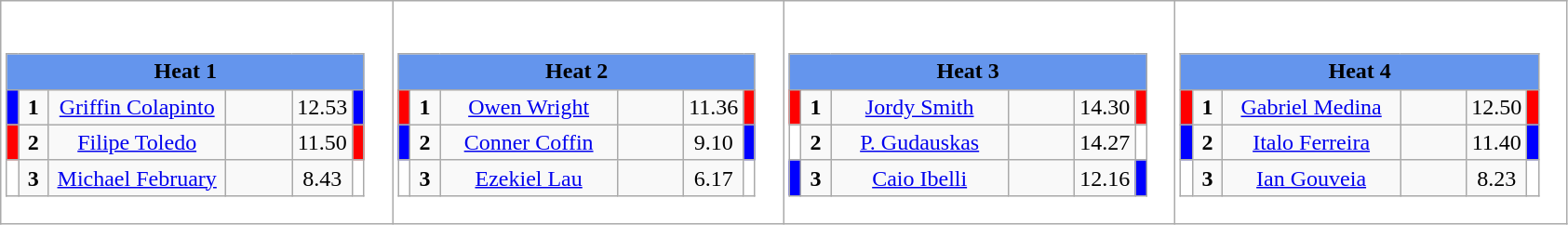<table class="wikitable" style="background:#fff;">
<tr>
<td><div><br><table class="wikitable">
<tr>
<td colspan="6"  style="text-align:center; background:#6495ed;"><strong>Heat 1</strong></td>
</tr>
<tr>
<td style="width:01px; background: #00f;"></td>
<td style="width:14px; text-align:center;"><strong>1</strong></td>
<td style="width:120px; text-align:center;"><a href='#'>Griffin Colapinto</a></td>
<td style="width:40px; text-align:center;"></td>
<td style="width:20px; text-align:center;">12.53</td>
<td style="width:01px; background: #00f;"></td>
</tr>
<tr>
<td style="width:01px; background: #f00;"></td>
<td style="width:14px; text-align:center;"><strong>2</strong></td>
<td style="width:120px; text-align:center;"><a href='#'>Filipe Toledo</a></td>
<td style="width:40px; text-align:center;"></td>
<td style="width:20px; text-align:center;">11.50</td>
<td style="width:01px; background: #f00;"></td>
</tr>
<tr>
<td style="width:01px; background: #fff;"></td>
<td style="width:14px; text-align:center;"><strong>3</strong></td>
<td style="width:120px; text-align:center;"><a href='#'>Michael February</a></td>
<td style="width:40px; text-align:center;"></td>
<td style="width:20px; text-align:center;">8.43</td>
<td style="width:01px; background: #fff;"></td>
</tr>
</table>
</div></td>
<td><div><br><table class="wikitable">
<tr>
<td colspan="6"  style="text-align:center; background:#6495ed;"><strong>Heat 2</strong></td>
</tr>
<tr>
<td style="width:01px; background: #f00;"></td>
<td style="width:14px; text-align:center;"><strong>1</strong></td>
<td style="width:120px; text-align:center;"><a href='#'>Owen Wright</a></td>
<td style="width:40px; text-align:center;"></td>
<td style="width:20px; text-align:center;">11.36</td>
<td style="width:01px; background: #f00;"></td>
</tr>
<tr>
<td style="width:01px; background: #00f;"></td>
<td style="width:14px; text-align:center;"><strong>2</strong></td>
<td style="width:120px; text-align:center;"><a href='#'>Conner Coffin</a></td>
<td style="width:40px; text-align:center;"></td>
<td style="width:20px; text-align:center;">9.10</td>
<td style="width:01px; background: #00f;"></td>
</tr>
<tr>
<td style="width:01px; background: #fff;"></td>
<td style="width:14px; text-align:center;"><strong>3</strong></td>
<td style="width:120px; text-align:center;"><a href='#'>Ezekiel Lau</a></td>
<td style="width:40px; text-align:center;"></td>
<td style="width:20px; text-align:center;">6.17</td>
<td style="width:01px; background: #fff;"></td>
</tr>
</table>
</div></td>
<td><div><br><table class="wikitable">
<tr>
<td colspan="6"  style="text-align:center; background:#6495ed;"><strong>Heat 3</strong></td>
</tr>
<tr>
<td style="width:01px; background: #f00;"></td>
<td style="width:14px; text-align:center;"><strong>1</strong></td>
<td style="width:120px; text-align:center;"><a href='#'>Jordy Smith</a></td>
<td style="width:40px; text-align:center;"></td>
<td style="width:20px; text-align:center;">14.30</td>
<td style="width:01px; background: #f00;"></td>
</tr>
<tr>
<td style="width:01px; background: #fff;"></td>
<td style="width:14px; text-align:center;"><strong>2</strong></td>
<td style="width:120px; text-align:center;"><a href='#'>P. Gudauskas</a></td>
<td style="width:40px; text-align:center;"></td>
<td style="width:20px; text-align:center;">14.27</td>
<td style="width:01px; background: #fff;"></td>
</tr>
<tr>
<td style="width:01px; background: #00f;"></td>
<td style="width:14px; text-align:center;"><strong>3</strong></td>
<td style="width:120px; text-align:center;"><a href='#'>Caio Ibelli</a></td>
<td style="width:40px; text-align:center;"></td>
<td style="width:20px; text-align:center;">12.16</td>
<td style="width:01px; background: #00f;"></td>
</tr>
</table>
</div></td>
<td><div><br><table class="wikitable">
<tr>
<td colspan="6"  style="text-align:center; background:#6495ed;"><strong>Heat 4</strong></td>
</tr>
<tr>
<td style="width:01px; background: #f00;"></td>
<td style="width:14px; text-align:center;"><strong>1</strong></td>
<td style="width:120px; text-align:center;"><a href='#'>Gabriel Medina</a></td>
<td style="width:40px; text-align:center;"></td>
<td style="width:20px; text-align:center;">12.50</td>
<td style="width:01px; background: #f00;"></td>
</tr>
<tr>
<td style="width:01px; background: #00f;"></td>
<td style="width:14px; text-align:center;"><strong>2</strong></td>
<td style="width:120px; text-align:center;"><a href='#'>Italo Ferreira</a></td>
<td style="width:40px; text-align:center;"></td>
<td style="width:20px; text-align:center;">11.40</td>
<td style="width:01px; background: #00f;"></td>
</tr>
<tr>
<td style="width:01px; background: #fff;"></td>
<td style="width:14px; text-align:center;"><strong>3</strong></td>
<td style="width:120px; text-align:center;"><a href='#'>Ian Gouveia</a></td>
<td style="width:40px; text-align:center;"></td>
<td style="width:20px; text-align:center;">8.23</td>
<td style="width:01px; background: #fff;"></td>
</tr>
</table>
</div></td>
</tr>
</table>
